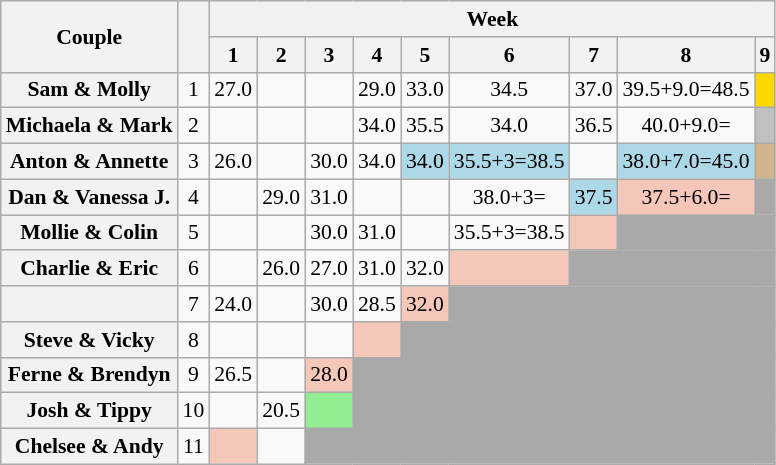<table class="wikitable sortable" style="text-align:center; font-size:90%"">
<tr>
<th scope="col" rowspan=2 style="text-align:center">Couple</th>
<th scope="col" rowspan=2 style="text-align:center"></th>
<th colspan="9" style="text-align:center">Week</th>
</tr>
<tr>
<th scope="col">1</th>
<th scope="col">2</th>
<th scope="col">3</th>
<th scope="col">4</th>
<th scope="col">5</th>
<th scope="col">6</th>
<th scope="col">7</th>
<th scope="col">8</th>
<th scope="col">9</th>
</tr>
<tr>
<th scope="row">Sam & Molly</th>
<td>1</td>
<td>27.0</td>
<td></td>
<td></td>
<td>29.0</td>
<td>33.0</td>
<td>34.5</td>
<td>37.0</td>
<td>39.5+9.0=48.5</td>
<td bgcolor="gold"></td>
</tr>
<tr>
<th scope="row">Michaela & Mark</th>
<td>2</td>
<td></td>
<td></td>
<td></td>
<td>34.0</td>
<td>35.5</td>
<td>34.0</td>
<td>36.5</td>
<td>40.0+9.0=</td>
<td bgcolor="silver"></td>
</tr>
<tr>
<th scope="row">Anton & Annette</th>
<td>3</td>
<td>26.0</td>
<td></td>
<td>30.0</td>
<td>34.0</td>
<td bgcolor="lightblue">34.0</td>
<td bgcolor="lightblue">35.5+3=38.5</td>
<td></td>
<td bgcolor="lightblue">38.0+7.0=45.0</td>
<td bgcolor="tan"></td>
</tr>
<tr>
<th scope="row">Dan & Vanessa J.</th>
<td>4</td>
<td></td>
<td>29.0</td>
<td>31.0</td>
<td></td>
<td></td>
<td>38.0+3=</td>
<td bgcolor="lightblue">37.5</td>
<td bgcolor="f4c7b8">37.5+6.0=</td>
<td bgcolor="darkgrey"></td>
</tr>
<tr>
<th scope="row">Mollie & Colin</th>
<td>5</td>
<td></td>
<td></td>
<td>30.0</td>
<td>31.0</td>
<td></td>
<td>35.5+3=38.5</td>
<td bgcolor="f4c7b8"></td>
<td colspan="2" bgcolor="darkgrey"></td>
</tr>
<tr>
<th scope="row">Charlie & Eric</th>
<td>6</td>
<td></td>
<td>26.0</td>
<td>27.0</td>
<td>31.0</td>
<td>32.0</td>
<td bgcolor="f4c7b8"></td>
<td colspan="3" bgcolor="darkgrey"></td>
</tr>
<tr>
<th scope="row"></th>
<td>7</td>
<td>24.0</td>
<td></td>
<td>30.0</td>
<td>28.5</td>
<td bgcolor="f4c7b8">32.0</td>
<td colspan="4" bgcolor="darkgrey"></td>
</tr>
<tr>
<th scope="row">Steve & Vicky</th>
<td>8</td>
<td></td>
<td></td>
<td></td>
<td bgcolor="f4c7b8"></td>
<td colspan="5" bgcolor="darkgrey"></td>
</tr>
<tr>
<th scope="row">Ferne & Brendyn</th>
<td>9</td>
<td>26.5</td>
<td></td>
<td bgcolor="f4c7b8">28.0</td>
<td colspan="6" bgcolor="darkgrey"></td>
</tr>
<tr>
<th scope="row">Josh & Tippy</th>
<td>10</td>
<td></td>
<td>20.5</td>
<td bgcolor="lightgreen"></td>
<td colspan="6" bgcolor="darkgrey"></td>
</tr>
<tr>
<th scope="row">Chelsee & Andy</th>
<td>11</td>
<td bgcolor="f4c7b8"></td>
<td></td>
<td colspan="7" bgcolor="darkgrey"></td>
</tr>
</table>
